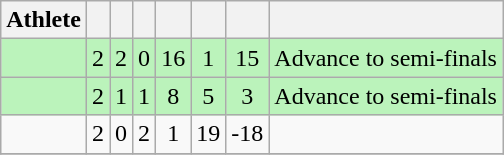<table class=wikitable style="text-align:center">
<tr>
<th>Athlete</th>
<th></th>
<th></th>
<th></th>
<th></th>
<th></th>
<th></th>
<th></th>
</tr>
<tr bgcolor=bbf3bb>
<td style="text-align:left"></td>
<td>2</td>
<td>2</td>
<td>0</td>
<td>16</td>
<td>1</td>
<td>15</td>
<td>Advance to semi-finals</td>
</tr>
<tr bgcolor=bbf3bb>
<td style="text-align:left"></td>
<td>2</td>
<td>1</td>
<td>1</td>
<td>8</td>
<td>5</td>
<td>3</td>
<td>Advance to semi-finals</td>
</tr>
<tr>
<td style="text-align:left"></td>
<td>2</td>
<td>0</td>
<td>2</td>
<td>1</td>
<td>19</td>
<td>-18</td>
<td></td>
</tr>
<tr>
</tr>
</table>
